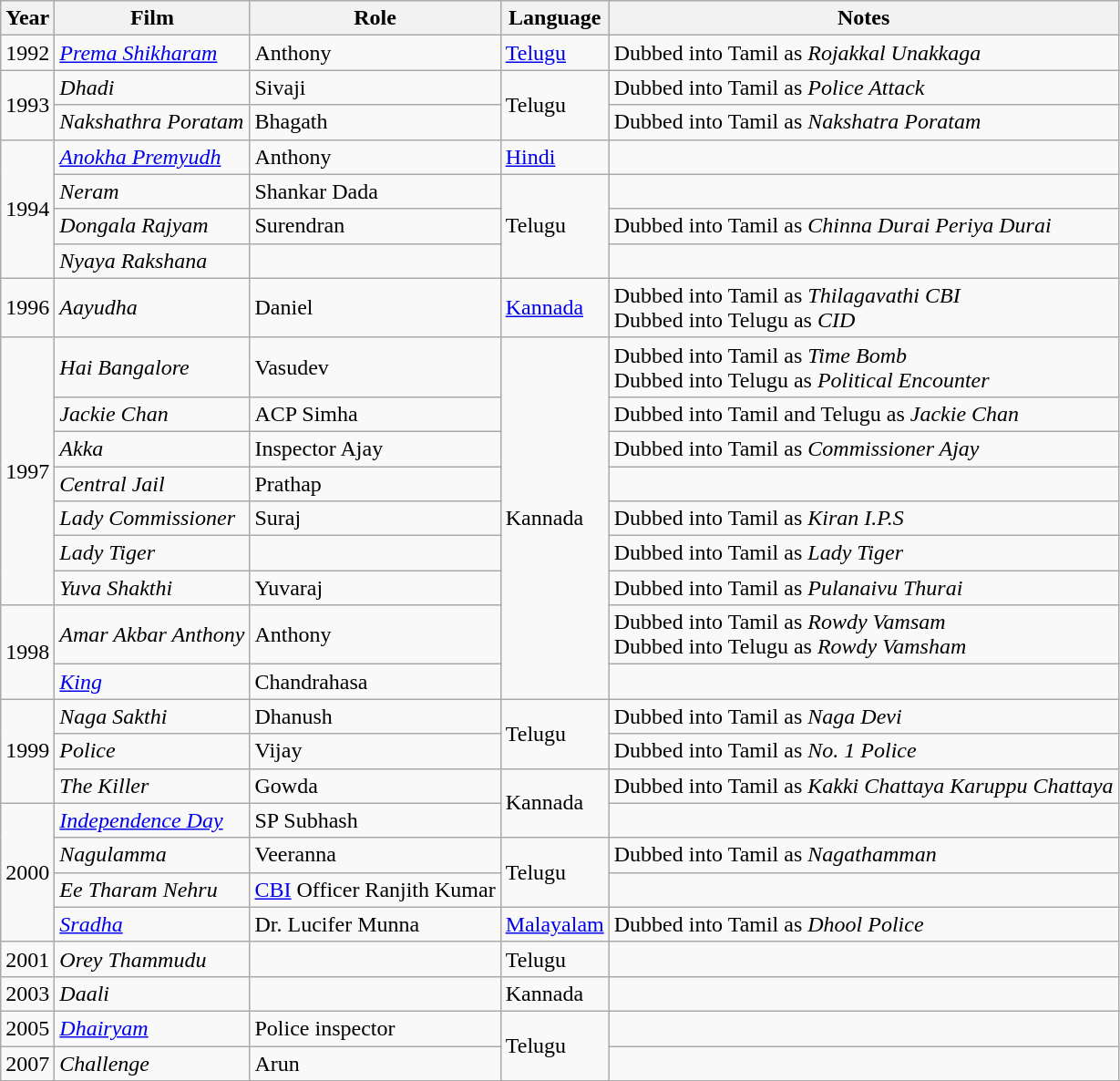<table class="wikitable sortable">
<tr>
<th>Year</th>
<th>Film</th>
<th>Role</th>
<th>Language</th>
<th class="unsortable">Notes</th>
</tr>
<tr>
<td>1992</td>
<td><em><a href='#'>Prema Shikharam</a></em></td>
<td>Anthony</td>
<td><a href='#'>Telugu</a></td>
<td>Dubbed into Tamil as <em>Rojakkal Unakkaga</em></td>
</tr>
<tr>
<td rowspan="2">1993</td>
<td><em>Dhadi</em></td>
<td>Sivaji</td>
<td rowspan="2">Telugu</td>
<td>Dubbed into Tamil as <em>Police Attack</em></td>
</tr>
<tr>
<td><em>Nakshathra Poratam</em></td>
<td>Bhagath</td>
<td>Dubbed into Tamil as <em>Nakshatra Poratam</em></td>
</tr>
<tr>
<td rowspan="4">1994</td>
<td><em><a href='#'>Anokha Premyudh</a></em></td>
<td>Anthony</td>
<td><a href='#'>Hindi</a></td>
<td></td>
</tr>
<tr>
<td><em>Neram</em></td>
<td>Shankar Dada</td>
<td rowspan="3">Telugu</td>
<td></td>
</tr>
<tr>
<td><em>Dongala Rajyam</em></td>
<td>Surendran</td>
<td>Dubbed into Tamil as <em>Chinna Durai Periya Durai</em></td>
</tr>
<tr>
<td><em>Nyaya Rakshana</em></td>
<td></td>
<td></td>
</tr>
<tr>
<td>1996</td>
<td><em>Aayudha</em></td>
<td>Daniel</td>
<td><a href='#'>Kannada</a></td>
<td>Dubbed into Tamil as <em>Thilagavathi CBI</em><br>Dubbed into Telugu as <em>CID</em></td>
</tr>
<tr>
<td rowspan="7">1997</td>
<td><em>Hai Bangalore</em></td>
<td>Vasudev</td>
<td rowspan="9">Kannada</td>
<td>Dubbed into Tamil as <em>Time Bomb</em><br>Dubbed into Telugu as <em>Political Encounter</em></td>
</tr>
<tr>
<td><em>Jackie Chan</em></td>
<td>ACP Simha</td>
<td>Dubbed into Tamil and Telugu as <em>Jackie Chan</em></td>
</tr>
<tr>
<td><em>Akka</em></td>
<td>Inspector Ajay</td>
<td>Dubbed into Tamil as <em>Commissioner Ajay</em></td>
</tr>
<tr>
<td><em>Central Jail</em></td>
<td>Prathap</td>
<td></td>
</tr>
<tr>
<td><em>Lady Commissioner</em></td>
<td>Suraj</td>
<td>Dubbed into Tamil as <em>Kiran I.P.S</em></td>
</tr>
<tr>
<td><em>Lady Tiger</em></td>
<td></td>
<td>Dubbed into Tamil as <em>Lady Tiger</em></td>
</tr>
<tr>
<td><em>Yuva Shakthi</em></td>
<td>Yuvaraj</td>
<td>Dubbed into Tamil as <em>Pulanaivu Thurai</em></td>
</tr>
<tr>
<td rowspan="2">1998</td>
<td><em>Amar Akbar Anthony</em></td>
<td>Anthony</td>
<td>Dubbed into Tamil as <em>Rowdy Vamsam</em><br>Dubbed into Telugu as <em>Rowdy Vamsham</em></td>
</tr>
<tr>
<td><em><a href='#'>King</a></em></td>
<td>Chandrahasa</td>
<td></td>
</tr>
<tr>
<td rowspan="3">1999</td>
<td><em>Naga Sakthi</em></td>
<td>Dhanush</td>
<td rowspan="2">Telugu</td>
<td>Dubbed into Tamil as <em>Naga Devi</em></td>
</tr>
<tr>
<td><em>Police</em></td>
<td>Vijay</td>
<td>Dubbed into Tamil as <em>No. 1 Police</em></td>
</tr>
<tr>
<td><em>The Killer</em></td>
<td>Gowda</td>
<td rowspan="2">Kannada</td>
<td>Dubbed into Tamil as <em>Kakki Chattaya Karuppu Chattaya</em></td>
</tr>
<tr>
<td rowspan="4">2000</td>
<td><em><a href='#'>Independence Day</a></em></td>
<td>SP Subhash</td>
<td></td>
</tr>
<tr>
<td><em>Nagulamma</em></td>
<td>Veeranna</td>
<td rowspan="2">Telugu</td>
<td>Dubbed into Tamil as <em>Nagathamman</em></td>
</tr>
<tr>
<td><em>Ee Tharam Nehru</em></td>
<td><a href='#'>CBI</a> Officer Ranjith Kumar</td>
<td></td>
</tr>
<tr>
<td><em><a href='#'>Sradha</a></em></td>
<td>Dr. Lucifer Munna</td>
<td><a href='#'>Malayalam</a></td>
<td>Dubbed into Tamil as <em>Dhool Police</em></td>
</tr>
<tr>
<td>2001</td>
<td><em>Orey Thammudu</em></td>
<td></td>
<td>Telugu</td>
<td></td>
</tr>
<tr>
<td>2003</td>
<td><em>Daali</em></td>
<td></td>
<td>Kannada</td>
<td></td>
</tr>
<tr>
<td>2005</td>
<td><em><a href='#'>Dhairyam</a></em></td>
<td>Police inspector</td>
<td rowspan="2">Telugu</td>
<td></td>
</tr>
<tr>
<td>2007</td>
<td><em>Challenge</em></td>
<td>Arun</td>
<td></td>
</tr>
<tr>
</tr>
</table>
